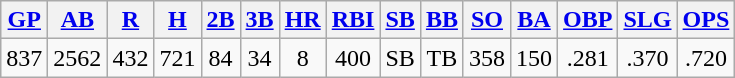<table class="wikitable">
<tr>
<th><a href='#'>GP</a></th>
<th><a href='#'>AB</a></th>
<th><a href='#'>R</a></th>
<th><a href='#'>H</a></th>
<th><a href='#'>2B</a></th>
<th><a href='#'>3B</a></th>
<th><a href='#'>HR</a></th>
<th><a href='#'>RBI</a></th>
<th><a href='#'>SB</a></th>
<th><a href='#'>BB</a></th>
<th><a href='#'>SO</a></th>
<th><a href='#'>BA</a></th>
<th><a href='#'>OBP</a></th>
<th><a href='#'>SLG</a></th>
<th><a href='#'>OPS</a></th>
</tr>
<tr align=center>
<td>837</td>
<td>2562</td>
<td>432</td>
<td>721</td>
<td>84</td>
<td>34</td>
<td>8</td>
<td>400</td>
<td>SB</td>
<td>TB</td>
<td>358</td>
<td>150</td>
<td>.281</td>
<td>.370</td>
<td>.720</td>
</tr>
</table>
